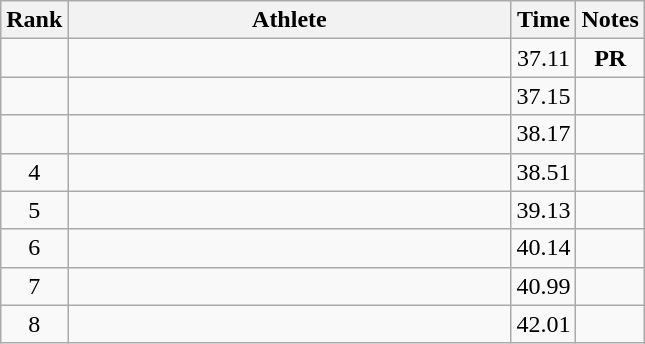<table class=wikitable>
<tr>
<th>Rank</th>
<th style=width:18em>Athlete</th>
<th>Time</th>
<th>Notes</th>
</tr>
<tr align=center>
<td></td>
<td align=left></td>
<td>37.11</td>
<td><strong>PR</strong></td>
</tr>
<tr align=center>
<td></td>
<td align=left></td>
<td>37.15</td>
<td></td>
</tr>
<tr align=center>
<td></td>
<td align=left></td>
<td>38.17</td>
<td></td>
</tr>
<tr align=center>
<td>4</td>
<td align=left></td>
<td>38.51</td>
<td></td>
</tr>
<tr align=center>
<td>5</td>
<td align=left></td>
<td>39.13</td>
<td></td>
</tr>
<tr align=center>
<td>6</td>
<td align=left></td>
<td>40.14</td>
<td></td>
</tr>
<tr align=center>
<td>7</td>
<td align=left></td>
<td>40.99</td>
<td></td>
</tr>
<tr align=center>
<td>8</td>
<td align=left></td>
<td>42.01</td>
<td></td>
</tr>
</table>
